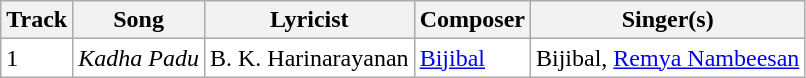<table class="wikitable sortable" style="background:#ffffff;">
<tr>
<th>Track</th>
<th>Song</th>
<th>Lyricist</th>
<th>Composer</th>
<th>Singer(s)</th>
</tr>
<tr>
<td>1</td>
<td><em>Kadha Padu</em></td>
<td>B. K. Harinarayanan</td>
<td><a href='#'>Bijibal</a></td>
<td>Bijibal, <a href='#'>Remya Nambeesan</a></td>
</tr>
</table>
